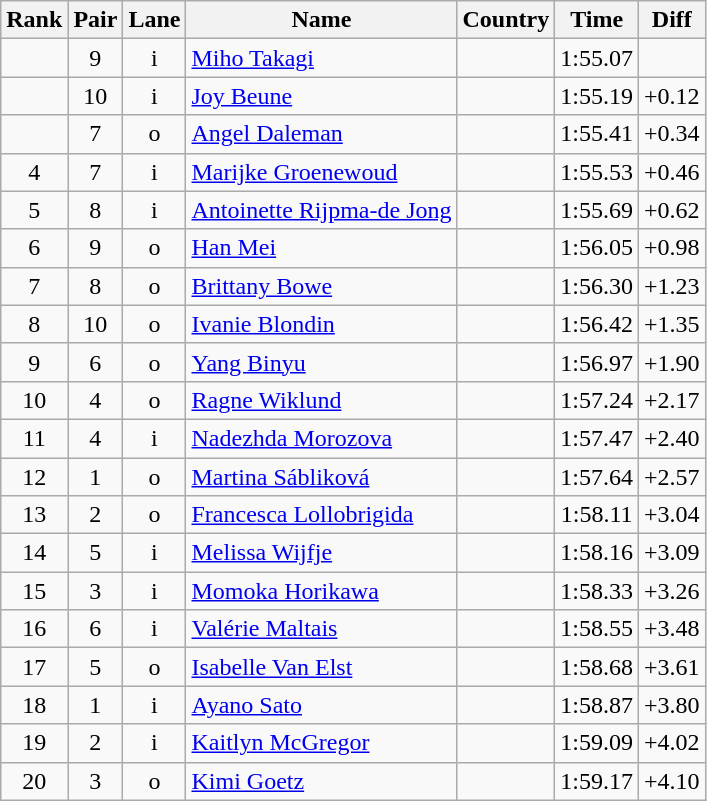<table class="wikitable sortable" style="text-align:center">
<tr>
<th>Rank</th>
<th>Pair</th>
<th>Lane</th>
<th>Name</th>
<th>Country</th>
<th>Time</th>
<th>Diff</th>
</tr>
<tr>
<td></td>
<td>9</td>
<td>i</td>
<td align=left><a href='#'>Miho Takagi</a></td>
<td align=left></td>
<td>1:55.07</td>
<td></td>
</tr>
<tr>
<td></td>
<td>10</td>
<td>i</td>
<td align=left><a href='#'>Joy Beune</a></td>
<td align=left></td>
<td>1:55.19</td>
<td>+0.12</td>
</tr>
<tr>
<td></td>
<td>7</td>
<td>o</td>
<td align=left><a href='#'>Angel Daleman</a></td>
<td align=left></td>
<td>1:55.41</td>
<td>+0.34</td>
</tr>
<tr>
<td>4</td>
<td>7</td>
<td>i</td>
<td align=left><a href='#'>Marijke Groenewoud</a></td>
<td align=left></td>
<td>1:55.53</td>
<td>+0.46</td>
</tr>
<tr>
<td>5</td>
<td>8</td>
<td>i</td>
<td align=left><a href='#'>Antoinette Rijpma-de Jong</a></td>
<td align=left></td>
<td>1:55.69</td>
<td>+0.62</td>
</tr>
<tr>
<td>6</td>
<td>9</td>
<td>o</td>
<td align=left><a href='#'>Han Mei</a></td>
<td align=left></td>
<td>1:56.05</td>
<td>+0.98</td>
</tr>
<tr>
<td>7</td>
<td>8</td>
<td>o</td>
<td align=left><a href='#'>Brittany Bowe</a></td>
<td align=left></td>
<td>1:56.30</td>
<td>+1.23</td>
</tr>
<tr>
<td>8</td>
<td>10</td>
<td>o</td>
<td align=left><a href='#'>Ivanie Blondin</a></td>
<td align=left></td>
<td>1:56.42</td>
<td>+1.35</td>
</tr>
<tr>
<td>9</td>
<td>6</td>
<td>o</td>
<td align=left><a href='#'>Yang Binyu</a></td>
<td align=left></td>
<td>1:56.97</td>
<td>+1.90</td>
</tr>
<tr>
<td>10</td>
<td>4</td>
<td>o</td>
<td align=left><a href='#'>Ragne Wiklund</a></td>
<td align=left></td>
<td>1:57.24</td>
<td>+2.17</td>
</tr>
<tr>
<td>11</td>
<td>4</td>
<td>i</td>
<td align=left><a href='#'>Nadezhda Morozova</a></td>
<td align=left></td>
<td>1:57.47</td>
<td>+2.40</td>
</tr>
<tr>
<td>12</td>
<td>1</td>
<td>o</td>
<td align=left><a href='#'>Martina Sábliková</a></td>
<td align=left></td>
<td>1:57.64</td>
<td>+2.57</td>
</tr>
<tr>
<td>13</td>
<td>2</td>
<td>o</td>
<td align=left><a href='#'>Francesca Lollobrigida</a></td>
<td align=left></td>
<td>1:58.11</td>
<td>+3.04</td>
</tr>
<tr>
<td>14</td>
<td>5</td>
<td>i</td>
<td align=left><a href='#'>Melissa Wijfje</a></td>
<td align=left></td>
<td>1:58.16</td>
<td>+3.09</td>
</tr>
<tr>
<td>15</td>
<td>3</td>
<td>i</td>
<td align=left><a href='#'>Momoka Horikawa</a></td>
<td align=left></td>
<td>1:58.33</td>
<td>+3.26</td>
</tr>
<tr>
<td>16</td>
<td>6</td>
<td>i</td>
<td align=left><a href='#'>Valérie Maltais</a></td>
<td align=left></td>
<td>1:58.55</td>
<td>+3.48</td>
</tr>
<tr>
<td>17</td>
<td>5</td>
<td>o</td>
<td align=left><a href='#'>Isabelle Van Elst</a></td>
<td align=left></td>
<td>1:58.68</td>
<td>+3.61</td>
</tr>
<tr>
<td>18</td>
<td>1</td>
<td>i</td>
<td align=left><a href='#'>Ayano Sato</a></td>
<td align=left></td>
<td>1:58.87</td>
<td>+3.80</td>
</tr>
<tr>
<td>19</td>
<td>2</td>
<td>i</td>
<td align=left><a href='#'>Kaitlyn McGregor</a></td>
<td align=left></td>
<td>1:59.09</td>
<td>+4.02</td>
</tr>
<tr>
<td>20</td>
<td>3</td>
<td>o</td>
<td align=left><a href='#'>Kimi Goetz</a></td>
<td align=left></td>
<td>1:59.17</td>
<td>+4.10</td>
</tr>
</table>
